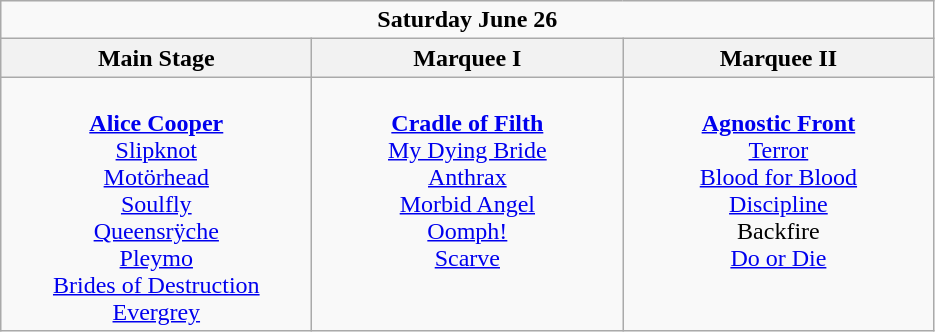<table class="wikitable">
<tr>
<td colspan="3" style="text-align:center;"><strong>Saturday June 26</strong></td>
</tr>
<tr>
<th>Main Stage</th>
<th>Marquee I</th>
<th>Marquee II</th>
</tr>
<tr>
<td style="text-align:center; vertical-align:top; width:200px;"><br><strong><a href='#'>Alice Cooper</a></strong>
<br> <a href='#'>Slipknot</a>
<br> <a href='#'>Motörhead</a>
<br> <a href='#'>Soulfly</a>
<br> <a href='#'>Queensrÿche</a>
<br> <a href='#'>Pleymo</a>
<br><a href='#'>Brides of Destruction</a>
<br><a href='#'>Evergrey</a></td>
<td style="text-align:center; vertical-align:top; width:200px;"><br><strong><a href='#'>Cradle of Filth</a></strong>
<br><a href='#'>My Dying Bride</a>
<br><a href='#'>Anthrax</a>
<br><a href='#'>Morbid Angel</a>
<br><a href='#'>Oomph!</a>
<br><a href='#'>Scarve</a></td>
<td style="text-align:center; vertical-align:top; width:200px;"><br><strong><a href='#'>Agnostic Front</a></strong>
<br><a href='#'>Terror</a>
<br><a href='#'>Blood for Blood</a>
<br><a href='#'>Discipline</a>
<br>Backfire
<br><a href='#'>Do or Die</a></td>
</tr>
</table>
